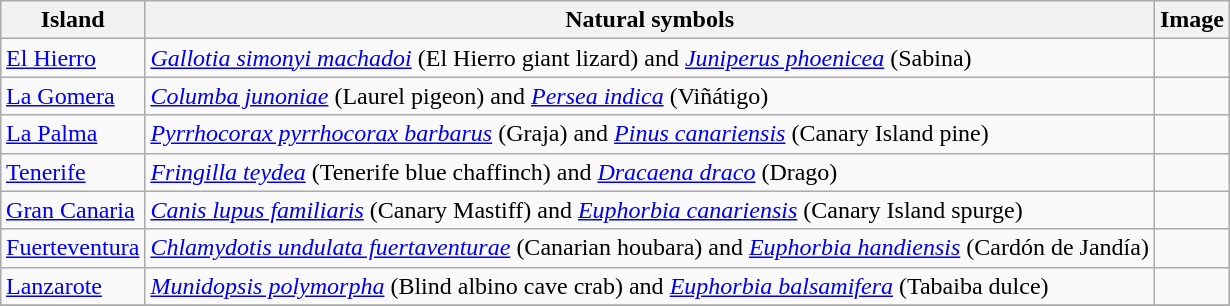<table class="wikitable" style="margin:1em auto;">
<tr>
<th>Island</th>
<th>Natural symbols</th>
<th>Image</th>
</tr>
<tr>
<td> <a href='#'>El Hierro</a></td>
<td><em><a href='#'>Gallotia simonyi machadoi</a></em> (El Hierro giant lizard) and <em><a href='#'>Juniperus phoenicea</a></em> (Sabina)</td>
<td> </td>
</tr>
<tr>
<td> <a href='#'>La Gomera</a></td>
<td><em><a href='#'>Columba junoniae</a></em> (Laurel pigeon) and <em><a href='#'>Persea indica</a></em> (Viñátigo)</td>
<td> </td>
</tr>
<tr>
<td> <a href='#'>La Palma</a></td>
<td><em><a href='#'>Pyrrhocorax pyrrhocorax barbarus</a></em> (Graja) and <em><a href='#'>Pinus canariensis</a></em> (Canary Island pine)</td>
<td> </td>
</tr>
<tr>
<td> <a href='#'>Tenerife</a></td>
<td><em><a href='#'>Fringilla teydea</a></em> (Tenerife blue chaffinch) and <em><a href='#'>Dracaena draco</a></em> (Drago)</td>
<td> </td>
</tr>
<tr>
<td> <a href='#'>Gran Canaria</a></td>
<td><em><a href='#'>Canis lupus familiaris</a></em> (Canary Mastiff) and <em><a href='#'>Euphorbia canariensis</a></em> (Canary Island spurge)</td>
<td> </td>
</tr>
<tr>
<td> <a href='#'>Fuerteventura</a></td>
<td><em><a href='#'>Chlamydotis undulata fuertaventurae</a></em> (Canarian houbara) and <em><a href='#'>Euphorbia handiensis</a></em> (Cardón de Jandía)</td>
<td> </td>
</tr>
<tr>
<td> <a href='#'>Lanzarote</a></td>
<td><em><a href='#'>Munidopsis polymorpha</a></em> (Blind albino cave crab) and <em><a href='#'>Euphorbia balsamifera</a></em> (Tabaiba dulce)</td>
<td> </td>
</tr>
<tr>
</tr>
</table>
